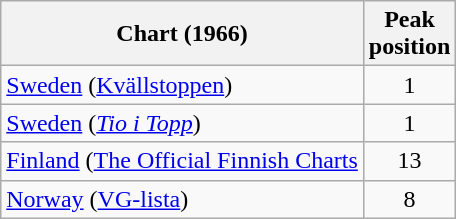<table class="wikitable sortable">
<tr>
<th>Chart (1966)</th>
<th>Peak<br>position</th>
</tr>
<tr>
<td><a href='#'>Sweden</a> (<a href='#'>Kvällstoppen</a>)</td>
<td align="center">1</td>
</tr>
<tr>
<td><a href='#'>Sweden</a> (<em><a href='#'>Tio i Topp</a></em>)</td>
<td style="text-align:center;">1</td>
</tr>
<tr>
<td><a href='#'>Finland</a> (<a href='#'>The Official Finnish Charts</a></td>
<td style="text-align:center;">13</td>
</tr>
<tr>
<td><a href='#'>Norway</a> (<a href='#'>VG-lista</a>)</td>
<td style="text-align:center;">8</td>
</tr>
</table>
